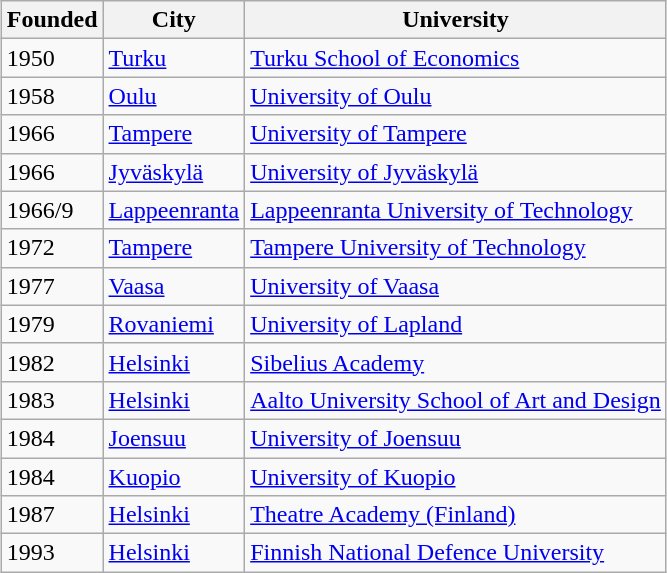<table class="wikitable sortable" style="margin:1px; border:1px solid #ccc;">
<tr style="text-align:left; vertical-align:top;" ">
<th>Founded</th>
<th>City</th>
<th>University</th>
</tr>
<tr>
<td>1950</td>
<td><a href='#'>Turku</a></td>
<td><a href='#'>Turku School of Economics</a></td>
</tr>
<tr>
<td>1958</td>
<td><a href='#'>Oulu</a></td>
<td><a href='#'>University of Oulu</a></td>
</tr>
<tr>
<td>1966</td>
<td><a href='#'>Tampere</a></td>
<td><a href='#'>University of Tampere</a></td>
</tr>
<tr>
<td>1966</td>
<td><a href='#'>Jyväskylä</a></td>
<td><a href='#'>University of Jyväskylä</a></td>
</tr>
<tr>
<td>1966/9</td>
<td><a href='#'>Lappeenranta</a></td>
<td><a href='#'>Lappeenranta University of Technology</a></td>
</tr>
<tr>
<td>1972</td>
<td><a href='#'>Tampere</a></td>
<td><a href='#'>Tampere University of Technology</a></td>
</tr>
<tr>
<td>1977</td>
<td><a href='#'>Vaasa</a></td>
<td><a href='#'>University of Vaasa</a></td>
</tr>
<tr>
<td>1979</td>
<td><a href='#'>Rovaniemi</a></td>
<td><a href='#'>University of Lapland</a></td>
</tr>
<tr>
<td>1982</td>
<td><a href='#'>Helsinki</a></td>
<td><a href='#'>Sibelius Academy</a></td>
</tr>
<tr>
<td>1983</td>
<td><a href='#'>Helsinki</a></td>
<td><a href='#'>Aalto University School of Art and Design</a></td>
</tr>
<tr>
<td>1984</td>
<td><a href='#'>Joensuu</a></td>
<td><a href='#'>University of Joensuu</a></td>
</tr>
<tr>
<td>1984</td>
<td><a href='#'>Kuopio</a></td>
<td><a href='#'>University of Kuopio</a></td>
</tr>
<tr>
<td>1987</td>
<td><a href='#'>Helsinki</a></td>
<td><a href='#'>Theatre Academy (Finland)</a></td>
</tr>
<tr>
<td>1993</td>
<td><a href='#'>Helsinki</a></td>
<td><a href='#'>Finnish National Defence University</a></td>
</tr>
</table>
